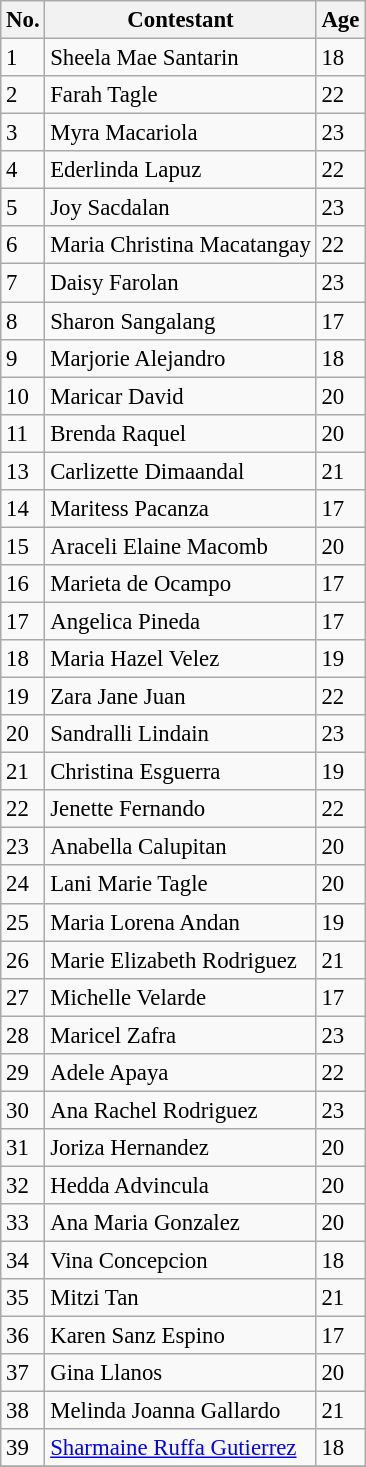<table class="wikitable sortable" style="font-size:95%;">
<tr>
<th>No.</th>
<th>Contestant</th>
<th>Age</th>
</tr>
<tr>
<td>1</td>
<td>Sheela Mae Santarin</td>
<td>18</td>
</tr>
<tr>
<td>2</td>
<td>Farah Tagle</td>
<td>22</td>
</tr>
<tr>
<td>3</td>
<td>Myra Macariola</td>
<td>23</td>
</tr>
<tr>
<td>4</td>
<td>Ederlinda Lapuz</td>
<td>22</td>
</tr>
<tr>
<td>5</td>
<td>Joy Sacdalan</td>
<td>23</td>
</tr>
<tr>
<td>6</td>
<td>Maria Christina Macatangay</td>
<td>22</td>
</tr>
<tr>
<td>7</td>
<td>Daisy Farolan</td>
<td>23</td>
</tr>
<tr>
<td>8</td>
<td>Sharon Sangalang</td>
<td>17</td>
</tr>
<tr>
<td>9</td>
<td>Marjorie Alejandro</td>
<td>18</td>
</tr>
<tr>
<td>10</td>
<td>Maricar David</td>
<td>20</td>
</tr>
<tr>
<td>11</td>
<td>Brenda Raquel</td>
<td>20</td>
</tr>
<tr>
<td>13</td>
<td>Carlizette Dimaandal</td>
<td>21</td>
</tr>
<tr>
<td>14</td>
<td>Maritess Pacanza</td>
<td>17</td>
</tr>
<tr>
<td>15</td>
<td>Araceli Elaine Macomb</td>
<td>20</td>
</tr>
<tr>
<td>16</td>
<td>Marieta de Ocampo</td>
<td>17</td>
</tr>
<tr>
<td>17</td>
<td>Angelica Pineda</td>
<td>17</td>
</tr>
<tr>
<td>18</td>
<td>Maria Hazel Velez</td>
<td>19</td>
</tr>
<tr>
<td>19</td>
<td>Zara Jane Juan</td>
<td>22</td>
</tr>
<tr>
<td>20</td>
<td>Sandralli Lindain</td>
<td>23</td>
</tr>
<tr>
<td>21</td>
<td>Christina Esguerra</td>
<td>19</td>
</tr>
<tr>
<td>22</td>
<td>Jenette Fernando</td>
<td>22</td>
</tr>
<tr>
<td>23</td>
<td>Anabella Calupitan</td>
<td>20</td>
</tr>
<tr>
<td>24</td>
<td>Lani Marie Tagle</td>
<td>20</td>
</tr>
<tr>
<td>25</td>
<td>Maria Lorena Andan</td>
<td>19</td>
</tr>
<tr>
<td>26</td>
<td>Marie Elizabeth Rodriguez</td>
<td>21</td>
</tr>
<tr>
<td>27</td>
<td>Michelle Velarde</td>
<td>17</td>
</tr>
<tr>
<td>28</td>
<td>Maricel Zafra</td>
<td>23</td>
</tr>
<tr>
<td>29</td>
<td>Adele Apaya</td>
<td>22</td>
</tr>
<tr>
<td>30</td>
<td>Ana Rachel Rodriguez</td>
<td>23</td>
</tr>
<tr>
<td>31</td>
<td>Joriza Hernandez</td>
<td>20</td>
</tr>
<tr>
<td>32</td>
<td>Hedda Advincula</td>
<td>20</td>
</tr>
<tr>
<td>33</td>
<td>Ana Maria Gonzalez</td>
<td>20</td>
</tr>
<tr>
<td>34</td>
<td>Vina Concepcion</td>
<td>18</td>
</tr>
<tr>
<td>35</td>
<td>Mitzi Tan</td>
<td>21</td>
</tr>
<tr>
<td>36</td>
<td>Karen Sanz Espino</td>
<td>17</td>
</tr>
<tr>
<td>37</td>
<td>Gina Llanos</td>
<td>20</td>
</tr>
<tr>
<td>38</td>
<td>Melinda Joanna Gallardo</td>
<td>21</td>
</tr>
<tr>
<td>39</td>
<td><a href='#'>Sharmaine Ruffa Gutierrez</a></td>
<td>18</td>
</tr>
<tr>
</tr>
</table>
